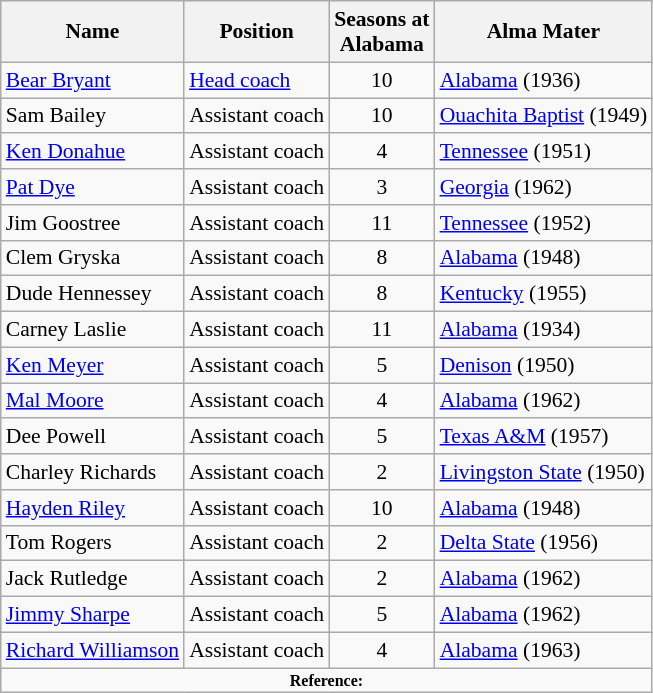<table class="wikitable" border="1" style="font-size:90%;">
<tr>
<th>Name</th>
<th>Position</th>
<th>Seasons at<br>Alabama</th>
<th>Alma Mater</th>
</tr>
<tr>
<td><a href='#'>Bear Bryant</a></td>
<td><a href='#'>Head coach</a></td>
<td align=center>10</td>
<td><a href='#'>Alabama</a> (1936)</td>
</tr>
<tr>
<td>Sam Bailey</td>
<td>Assistant coach</td>
<td align=center>10</td>
<td><a href='#'>Ouachita Baptist</a> (1949)</td>
</tr>
<tr>
<td><a href='#'>Ken Donahue</a></td>
<td>Assistant coach</td>
<td align=center>4</td>
<td><a href='#'>Tennessee</a> (1951)</td>
</tr>
<tr>
<td><a href='#'>Pat Dye</a></td>
<td>Assistant coach</td>
<td align=center>3</td>
<td><a href='#'>Georgia</a> (1962)</td>
</tr>
<tr>
<td>Jim Goostree</td>
<td>Assistant coach</td>
<td align=center>11</td>
<td><a href='#'>Tennessee</a> (1952)</td>
</tr>
<tr>
<td>Clem Gryska</td>
<td>Assistant coach</td>
<td align=center>8</td>
<td><a href='#'>Alabama</a> (1948)</td>
</tr>
<tr>
<td>Dude Hennessey</td>
<td>Assistant coach</td>
<td align=center>8</td>
<td><a href='#'>Kentucky</a> (1955)</td>
</tr>
<tr>
<td>Carney Laslie</td>
<td>Assistant coach</td>
<td align=center>11</td>
<td><a href='#'>Alabama</a> (1934)</td>
</tr>
<tr>
<td><a href='#'>Ken Meyer</a></td>
<td>Assistant coach</td>
<td align=center>5</td>
<td><a href='#'>Denison</a> (1950)</td>
</tr>
<tr>
<td><a href='#'>Mal Moore</a></td>
<td>Assistant coach</td>
<td align=center>4</td>
<td><a href='#'>Alabama</a> (1962)</td>
</tr>
<tr>
<td>Dee Powell</td>
<td>Assistant coach</td>
<td align=center>5</td>
<td><a href='#'>Texas A&M</a> (1957)</td>
</tr>
<tr>
<td>Charley Richards</td>
<td>Assistant coach</td>
<td align=center>2</td>
<td><a href='#'>Livingston State</a> (1950)</td>
</tr>
<tr>
<td><a href='#'>Hayden Riley</a></td>
<td>Assistant coach</td>
<td align=center>10</td>
<td><a href='#'>Alabama</a>  (1948)</td>
</tr>
<tr>
<td>Tom Rogers</td>
<td>Assistant coach</td>
<td align=center>2</td>
<td><a href='#'>Delta State</a> (1956)</td>
</tr>
<tr>
<td>Jack Rutledge</td>
<td>Assistant coach</td>
<td align=center>2</td>
<td><a href='#'>Alabama</a>  (1962)</td>
</tr>
<tr>
<td><a href='#'>Jimmy Sharpe</a></td>
<td>Assistant coach</td>
<td align=center>5</td>
<td><a href='#'>Alabama</a> (1962)</td>
</tr>
<tr>
<td><a href='#'>Richard Williamson</a></td>
<td>Assistant coach</td>
<td align=center>4</td>
<td><a href='#'>Alabama</a> (1963)</td>
</tr>
<tr>
<td colspan="4" style="font-size: 8pt" align="center"><strong>Reference:</strong></td>
</tr>
</table>
